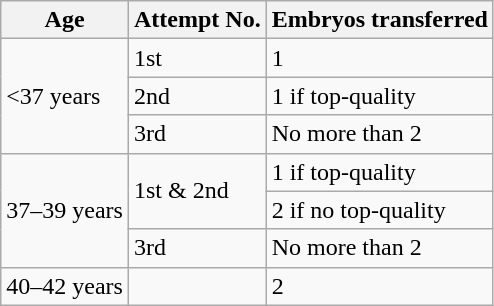<table class="wikitable">
<tr>
<th>Age</th>
<th>Attempt No.</th>
<th>Embryos transferred</th>
</tr>
<tr>
<td rowspan=3><37 years</td>
<td>1st</td>
<td>1</td>
</tr>
<tr>
<td>2nd</td>
<td>1 if top-quality</td>
</tr>
<tr>
<td>3rd</td>
<td>No more than 2</td>
</tr>
<tr>
<td rowspan=3>37–39 years</td>
<td rowspan=2>1st & 2nd</td>
<td>1 if top-quality</td>
</tr>
<tr>
<td>2 if no top-quality</td>
</tr>
<tr>
<td>3rd</td>
<td>No more than 2</td>
</tr>
<tr>
<td>40–42 years</td>
<td></td>
<td>2</td>
</tr>
</table>
